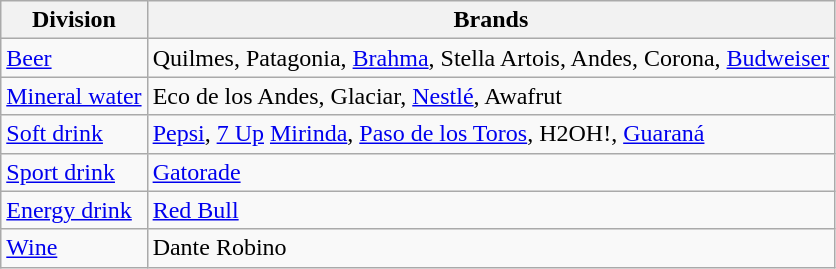<table class= wikitable>
<tr>
<th>Division</th>
<th>Brands</th>
</tr>
<tr>
<td><a href='#'>Beer</a></td>
<td>Quilmes, Patagonia, <a href='#'>Brahma</a>, Stella Artois, Andes, Corona, <a href='#'>Budweiser</a></td>
</tr>
<tr>
<td><a href='#'>Mineral water</a></td>
<td>Eco de los Andes, Glaciar, <a href='#'>Nestlé</a>, Awafrut</td>
</tr>
<tr>
<td><a href='#'>Soft drink</a></td>
<td><a href='#'>Pepsi</a>, <a href='#'>7 Up</a> <a href='#'>Mirinda</a>, <a href='#'>Paso de los Toros</a>, H2OH!, <a href='#'>Guaraná</a></td>
</tr>
<tr>
<td><a href='#'>Sport drink</a></td>
<td><a href='#'>Gatorade</a></td>
</tr>
<tr>
<td><a href='#'>Energy drink</a></td>
<td><a href='#'>Red Bull</a></td>
</tr>
<tr>
<td><a href='#'>Wine</a></td>
<td>Dante Robino</td>
</tr>
</table>
